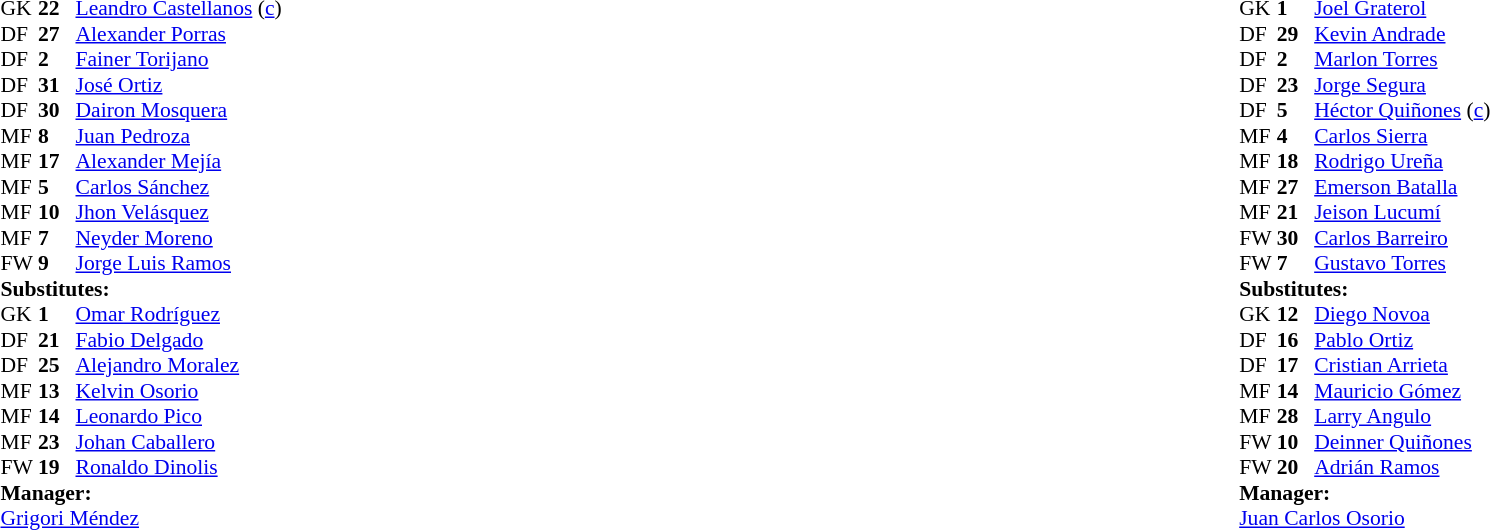<table width="100%">
<tr>
<td style="vertical-align:top; width:40%"><br><table style="font-size: 90%" cellspacing="0" cellpadding="0">
<tr>
<th width=25></th>
<th width=25></th>
</tr>
<tr>
<td>GK</td>
<td><strong>22</strong></td>
<td> <a href='#'>Leandro Castellanos</a> (<a href='#'>c</a>)</td>
<td></td>
</tr>
<tr>
<td>DF</td>
<td><strong>27</strong></td>
<td> <a href='#'>Alexander Porras</a></td>
<td></td>
</tr>
<tr>
<td>DF</td>
<td><strong>2</strong></td>
<td> <a href='#'>Fainer Torijano</a></td>
<td></td>
</tr>
<tr>
<td>DF</td>
<td><strong>31</strong></td>
<td> <a href='#'>José Ortiz</a></td>
<td></td>
</tr>
<tr>
<td>DF</td>
<td><strong>30</strong></td>
<td> <a href='#'>Dairon Mosquera</a></td>
</tr>
<tr>
<td>MF</td>
<td><strong>8</strong></td>
<td> <a href='#'>Juan Pedroza</a></td>
<td></td>
</tr>
<tr>
<td>MF</td>
<td><strong>17</strong></td>
<td> <a href='#'>Alexander Mejía</a></td>
<td></td>
</tr>
<tr>
<td>MF</td>
<td><strong>5</strong></td>
<td> <a href='#'>Carlos Sánchez</a></td>
<td></td>
</tr>
<tr>
<td>MF</td>
<td><strong>10</strong></td>
<td> <a href='#'>Jhon Velásquez</a></td>
<td></td>
<td></td>
</tr>
<tr>
<td>MF</td>
<td><strong>7</strong></td>
<td> <a href='#'>Neyder Moreno</a></td>
<td></td>
<td></td>
</tr>
<tr>
<td>FW</td>
<td><strong>9</strong></td>
<td> <a href='#'>Jorge Luis Ramos</a></td>
<td></td>
<td></td>
</tr>
<tr>
<td colspan=3><strong>Substitutes:</strong></td>
</tr>
<tr>
<td>GK</td>
<td><strong>1</strong></td>
<td> <a href='#'>Omar Rodríguez</a></td>
</tr>
<tr>
<td>DF</td>
<td><strong>21</strong></td>
<td> <a href='#'>Fabio Delgado</a></td>
</tr>
<tr>
<td>DF</td>
<td><strong>25</strong></td>
<td> <a href='#'>Alejandro Moralez</a></td>
<td></td>
</tr>
<tr>
<td>MF</td>
<td><strong>13</strong></td>
<td> <a href='#'>Kelvin Osorio</a></td>
<td></td>
</tr>
<tr>
<td>MF</td>
<td><strong>14</strong></td>
<td> <a href='#'>Leonardo Pico</a></td>
<td></td>
</tr>
<tr>
<td>MF</td>
<td><strong>23</strong></td>
<td> <a href='#'>Johan Caballero</a></td>
<td></td>
</tr>
<tr>
<td>FW</td>
<td><strong>19</strong></td>
<td> <a href='#'>Ronaldo Dinolis</a></td>
<td></td>
<td></td>
</tr>
<tr>
<td colspan=3><strong>Manager:</strong></td>
</tr>
<tr>
<td colspan="4"> <a href='#'>Grigori Méndez</a></td>
</tr>
</table>
</td>
<td style="vertical-align:top; width:50%"><br><table cellspacing="0" cellpadding="0" style="font-size:90%; margin:auto">
<tr>
<th width=25></th>
<th width=25></th>
</tr>
<tr>
<td>GK</td>
<td><strong>1</strong></td>
<td> <a href='#'>Joel Graterol</a></td>
</tr>
<tr>
<td>DF</td>
<td><strong>29</strong></td>
<td> <a href='#'>Kevin Andrade</a></td>
<td></td>
</tr>
<tr>
<td>DF</td>
<td><strong>2</strong></td>
<td> <a href='#'>Marlon Torres</a></td>
</tr>
<tr>
<td>DF</td>
<td><strong>23</strong></td>
<td> <a href='#'>Jorge Segura</a></td>
<td></td>
</tr>
<tr>
<td>DF</td>
<td><strong>5</strong></td>
<td> <a href='#'>Héctor Quiñones</a> (<a href='#'>c</a>)</td>
<td></td>
</tr>
<tr>
<td>MF</td>
<td><strong>4</strong></td>
<td> <a href='#'>Carlos Sierra</a></td>
<td></td>
</tr>
<tr>
<td>MF</td>
<td><strong>18</strong></td>
<td> <a href='#'>Rodrigo Ureña</a></td>
</tr>
<tr>
<td>MF</td>
<td><strong>27</strong></td>
<td> <a href='#'>Emerson Batalla</a></td>
<td></td>
</tr>
<tr>
<td>MF</td>
<td><strong>21</strong></td>
<td> <a href='#'>Jeison Lucumí</a></td>
</tr>
<tr>
<td>FW</td>
<td><strong>30</strong></td>
<td> <a href='#'>Carlos Barreiro</a></td>
<td></td>
</tr>
<tr>
<td>FW</td>
<td><strong>7</strong></td>
<td> <a href='#'>Gustavo Torres</a></td>
</tr>
<tr>
<td colspan=3><strong>Substitutes:</strong></td>
</tr>
<tr>
<td>GK</td>
<td><strong>12</strong></td>
<td> <a href='#'>Diego Novoa</a></td>
</tr>
<tr>
<td>DF</td>
<td><strong>16</strong></td>
<td> <a href='#'>Pablo Ortiz</a></td>
</tr>
<tr>
<td>DF</td>
<td><strong>17</strong></td>
<td> <a href='#'>Cristian Arrieta</a></td>
<td></td>
<td></td>
</tr>
<tr>
<td>MF</td>
<td><strong>14</strong></td>
<td> <a href='#'>Mauricio Gómez</a></td>
<td></td>
</tr>
<tr>
<td>MF</td>
<td><strong>28</strong></td>
<td> <a href='#'>Larry Angulo</a></td>
<td></td>
<td></td>
</tr>
<tr>
<td>FW</td>
<td><strong>10</strong></td>
<td> <a href='#'>Deinner Quiñones</a></td>
<td></td>
</tr>
<tr>
<td>FW</td>
<td><strong>20</strong></td>
<td> <a href='#'>Adrián Ramos</a></td>
<td></td>
</tr>
<tr>
<td colspan=3><strong>Manager:</strong></td>
</tr>
<tr>
<td colspan="4"> <a href='#'>Juan Carlos Osorio</a></td>
</tr>
</table>
</td>
</tr>
</table>
